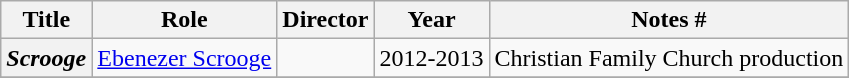<table class="wikitable plainrowheaders sortable">
<tr>
<th scope="col">Title</th>
<th scope="col">Role</th>
<th scope="col">Director</th>
<th scope="col">Year</th>
<th scope="col" class="unsortable">Notes #</th>
</tr>
<tr>
<th scope="row"><em>Scrooge</em></th>
<td><a href='#'>Ebenezer Scrooge</a></td>
<td></td>
<td>2012-2013</td>
<td>Christian Family Church production</td>
</tr>
<tr>
</tr>
</table>
